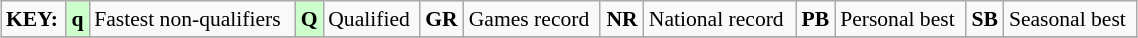<table class="wikitable" style="margin:0.5em auto; font-size:90%;position:relative;" width=60%>
<tr>
<td><strong>KEY:</strong></td>
<td bgcolor=ccffcc align=center><strong>q</strong></td>
<td>Fastest non-qualifiers</td>
<td bgcolor=ccffcc align=center><strong>Q</strong></td>
<td>Qualified</td>
<td align=center><strong>GR</strong></td>
<td>Games record</td>
<td align=center><strong>NR</strong></td>
<td>National record</td>
<td align=center><strong>PB</strong></td>
<td>Personal best</td>
<td align=center><strong>SB</strong></td>
<td>Seasonal best</td>
</tr>
<tr>
</tr>
</table>
